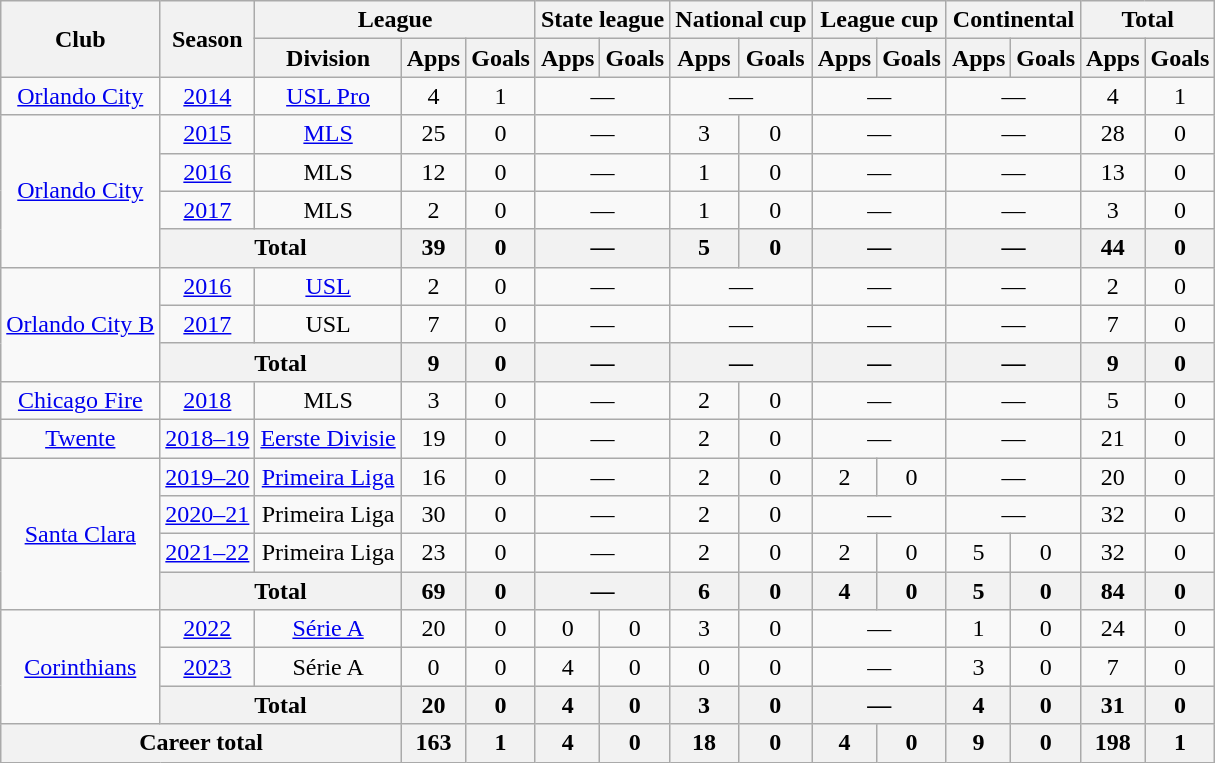<table class="wikitable" style="text-align: center">
<tr>
<th rowspan="2">Club</th>
<th rowspan="2">Season</th>
<th colspan="3">League</th>
<th colspan="2">State league</th>
<th colspan="2">National cup</th>
<th colspan="2">League cup</th>
<th colspan="2">Continental</th>
<th colspan="2">Total</th>
</tr>
<tr>
<th>Division</th>
<th>Apps</th>
<th>Goals</th>
<th>Apps</th>
<th>Goals</th>
<th>Apps</th>
<th>Goals</th>
<th>Apps</th>
<th>Goals</th>
<th>Apps</th>
<th>Goals</th>
<th>Apps</th>
<th>Goals</th>
</tr>
<tr>
<td><a href='#'>Orlando City</a></td>
<td><a href='#'>2014</a></td>
<td><a href='#'>USL Pro</a></td>
<td>4</td>
<td>1</td>
<td colspan="2">—</td>
<td colspan="2">—</td>
<td colspan="2">—</td>
<td colspan="2">—</td>
<td>4</td>
<td>1</td>
</tr>
<tr>
<td rowspan="4"><a href='#'>Orlando City</a></td>
<td><a href='#'>2015</a></td>
<td><a href='#'>MLS</a></td>
<td>25</td>
<td>0</td>
<td colspan="2">—</td>
<td>3</td>
<td>0</td>
<td colspan="2">—</td>
<td colspan="2">—</td>
<td>28</td>
<td>0</td>
</tr>
<tr>
<td><a href='#'>2016</a></td>
<td>MLS</td>
<td>12</td>
<td>0</td>
<td colspan="2">—</td>
<td>1</td>
<td>0</td>
<td colspan="2">—</td>
<td colspan="2">—</td>
<td>13</td>
<td>0</td>
</tr>
<tr>
<td><a href='#'>2017</a></td>
<td>MLS</td>
<td>2</td>
<td>0</td>
<td colspan="2">—</td>
<td>1</td>
<td>0</td>
<td colspan="2">—</td>
<td colspan="2">—</td>
<td>3</td>
<td>0</td>
</tr>
<tr>
<th colspan="2">Total</th>
<th>39</th>
<th>0</th>
<th colspan="2">—</th>
<th>5</th>
<th>0</th>
<th colspan="2">—</th>
<th colspan="2">—</th>
<th>44</th>
<th>0</th>
</tr>
<tr>
<td rowspan="3"><a href='#'>Orlando City B</a></td>
<td><a href='#'>2016</a></td>
<td><a href='#'>USL</a></td>
<td>2</td>
<td>0</td>
<td colspan="2">—</td>
<td colspan="2">—</td>
<td colspan="2">—</td>
<td colspan="2">—</td>
<td>2</td>
<td>0</td>
</tr>
<tr>
<td><a href='#'>2017</a></td>
<td>USL</td>
<td>7</td>
<td>0</td>
<td colspan="2">—</td>
<td colspan="2">—</td>
<td colspan="2">—</td>
<td colspan="2">—</td>
<td>7</td>
<td>0</td>
</tr>
<tr>
<th colspan="2">Total</th>
<th>9</th>
<th>0</th>
<th colspan="2">—</th>
<th colspan="2">—</th>
<th colspan="2">—</th>
<th colspan="2">—</th>
<th>9</th>
<th>0</th>
</tr>
<tr>
<td><a href='#'>Chicago Fire</a></td>
<td><a href='#'>2018</a></td>
<td>MLS</td>
<td>3</td>
<td>0</td>
<td colspan="2">—</td>
<td>2</td>
<td>0</td>
<td colspan="2">—</td>
<td colspan="2">—</td>
<td>5</td>
<td>0</td>
</tr>
<tr>
<td><a href='#'>Twente</a></td>
<td><a href='#'>2018–19</a></td>
<td><a href='#'>Eerste Divisie</a></td>
<td>19</td>
<td>0</td>
<td colspan="2">—</td>
<td>2</td>
<td>0</td>
<td colspan="2">—</td>
<td colspan="2">—</td>
<td>21</td>
<td>0</td>
</tr>
<tr>
<td rowspan="4"><a href='#'>Santa Clara</a></td>
<td><a href='#'>2019–20</a></td>
<td><a href='#'>Primeira Liga</a></td>
<td>16</td>
<td>0</td>
<td colspan="2">—</td>
<td>2</td>
<td>0</td>
<td>2</td>
<td>0</td>
<td colspan="2">—</td>
<td>20</td>
<td>0</td>
</tr>
<tr>
<td><a href='#'>2020–21</a></td>
<td>Primeira Liga</td>
<td>30</td>
<td>0</td>
<td colspan="2">—</td>
<td>2</td>
<td>0</td>
<td colspan="2">—</td>
<td colspan="2">—</td>
<td>32</td>
<td>0</td>
</tr>
<tr>
<td><a href='#'>2021–22</a></td>
<td>Primeira Liga</td>
<td>23</td>
<td>0</td>
<td colspan="2">—</td>
<td>2</td>
<td>0</td>
<td>2</td>
<td>0</td>
<td>5</td>
<td>0</td>
<td>32</td>
<td>0</td>
</tr>
<tr>
<th colspan="2">Total</th>
<th>69</th>
<th>0</th>
<th colspan="2">—</th>
<th>6</th>
<th>0</th>
<th>4</th>
<th>0</th>
<th>5</th>
<th>0</th>
<th>84</th>
<th>0</th>
</tr>
<tr>
<td rowspan="3"><a href='#'>Corinthians</a></td>
<td><a href='#'>2022</a></td>
<td><a href='#'>Série A</a></td>
<td>20</td>
<td>0</td>
<td>0</td>
<td>0</td>
<td>3</td>
<td>0</td>
<td colspan="2">—</td>
<td>1</td>
<td>0</td>
<td>24</td>
<td>0</td>
</tr>
<tr>
<td><a href='#'>2023</a></td>
<td>Série A</td>
<td>0</td>
<td>0</td>
<td>4</td>
<td>0</td>
<td>0</td>
<td>0</td>
<td colspan="2">—</td>
<td>3</td>
<td>0</td>
<td>7</td>
<td>0</td>
</tr>
<tr>
<th colspan="2">Total</th>
<th>20</th>
<th>0</th>
<th>4</th>
<th>0</th>
<th>3</th>
<th>0</th>
<th colspan="2">—</th>
<th>4</th>
<th>0</th>
<th>31</th>
<th>0</th>
</tr>
<tr>
<th colspan="3">Career total</th>
<th>163</th>
<th>1</th>
<th>4</th>
<th>0</th>
<th>18</th>
<th>0</th>
<th>4</th>
<th>0</th>
<th>9</th>
<th>0</th>
<th>198</th>
<th>1</th>
</tr>
</table>
